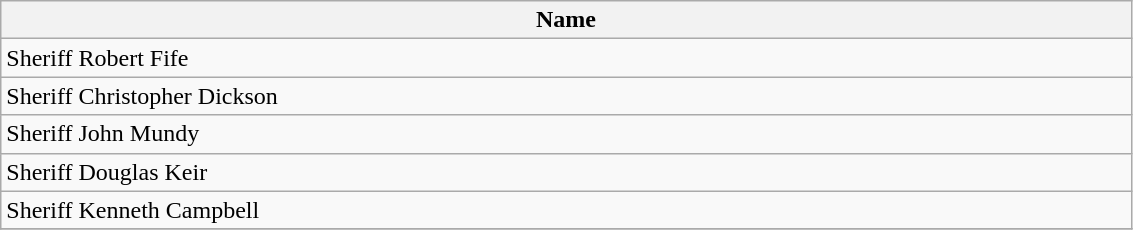<table class="wikitable sortable" style="text-align:left">
<tr>
<th style="width: 25%;">Name</th>
</tr>
<tr>
<td>Sheriff Robert Fife</td>
</tr>
<tr>
<td>Sheriff Christopher Dickson</td>
</tr>
<tr>
<td>Sheriff John Mundy</td>
</tr>
<tr>
<td>Sheriff Douglas Keir</td>
</tr>
<tr>
<td>Sheriff Kenneth Campbell</td>
</tr>
<tr>
</tr>
</table>
